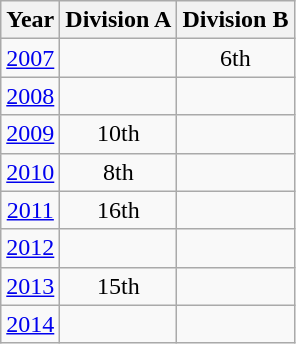<table class="wikitable" style="text-align:center">
<tr>
<th>Year</th>
<th>Division A</th>
<th>Division B</th>
</tr>
<tr>
<td><a href='#'>2007</a></td>
<td></td>
<td>6th</td>
</tr>
<tr>
<td><a href='#'>2008</a></td>
<td></td>
<td></td>
</tr>
<tr>
<td><a href='#'>2009</a></td>
<td>10th</td>
<td></td>
</tr>
<tr>
<td><a href='#'>2010</a></td>
<td>8th</td>
<td></td>
</tr>
<tr>
<td><a href='#'>2011</a></td>
<td>16th</td>
<td></td>
</tr>
<tr>
<td><a href='#'>2012</a></td>
<td></td>
<td></td>
</tr>
<tr>
<td><a href='#'>2013</a></td>
<td>15th</td>
<td></td>
</tr>
<tr>
<td><a href='#'>2014</a></td>
<td></td>
<td></td>
</tr>
</table>
